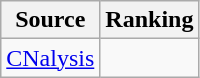<table class="wikitable" style="text-align:center">
<tr>
<th>Source</th>
<th>Ranking</th>
</tr>
<tr>
<td align=left><a href='#'>CNalysis</a></td>
<td></td>
</tr>
</table>
